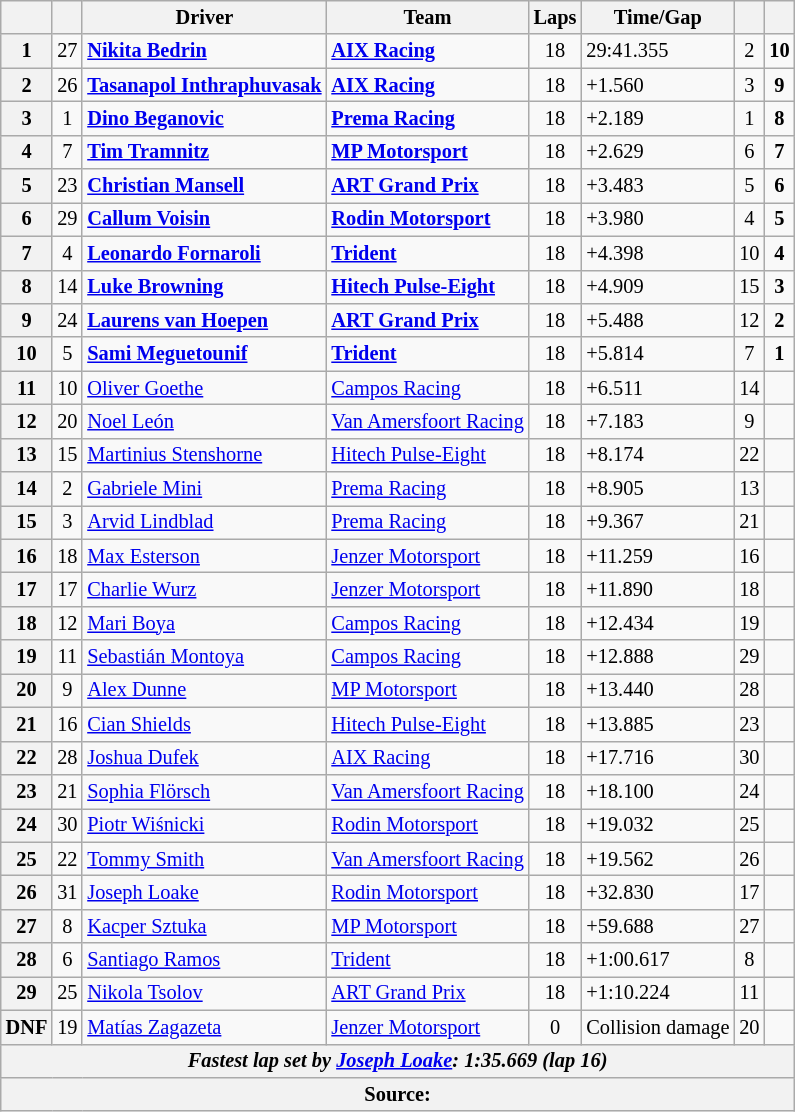<table class="wikitable" style="font-size:85%">
<tr>
<th></th>
<th></th>
<th>Driver</th>
<th>Team</th>
<th>Laps</th>
<th>Time/Gap</th>
<th></th>
<th></th>
</tr>
<tr>
<th>1</th>
<td align="center">27</td>
<td> <strong><a href='#'>Nikita Bedrin</a></strong></td>
<td><strong><a href='#'>AIX Racing</a></strong></td>
<td align="center">18</td>
<td>29:41.355</td>
<td align="center">2</td>
<td align="center"><strong>10</strong></td>
</tr>
<tr>
<th>2</th>
<td align="center">26</td>
<td> <strong><a href='#'>Tasanapol Inthraphuvasak</a></strong></td>
<td><strong><a href='#'>AIX Racing</a></strong></td>
<td align="center">18</td>
<td>+1.560</td>
<td align="center">3</td>
<td align="center"><strong>9</strong></td>
</tr>
<tr>
<th>3</th>
<td align="center">1</td>
<td> <strong><a href='#'>Dino Beganovic</a></strong></td>
<td><strong><a href='#'>Prema Racing</a></strong></td>
<td align="center">18</td>
<td>+2.189</td>
<td align="center">1</td>
<td align="center"><strong>8</strong></td>
</tr>
<tr>
<th>4</th>
<td align="center">7</td>
<td> <strong><a href='#'>Tim Tramnitz</a></strong></td>
<td><strong><a href='#'>MP Motorsport</a></strong></td>
<td align="center">18</td>
<td>+2.629</td>
<td align="center">6</td>
<td align="center"><strong>7</strong></td>
</tr>
<tr>
<th>5</th>
<td align="center">23</td>
<td> <strong><a href='#'>Christian Mansell</a></strong></td>
<td><strong><a href='#'>ART Grand Prix</a></strong></td>
<td align="center">18</td>
<td>+3.483</td>
<td align="center">5</td>
<td align="center"><strong>6</strong></td>
</tr>
<tr>
<th>6</th>
<td align="center">29</td>
<td> <strong><a href='#'>Callum Voisin</a></strong></td>
<td><strong><a href='#'>Rodin Motorsport</a></strong></td>
<td align="center">18</td>
<td>+3.980</td>
<td align="center">4</td>
<td align="center"><strong>5</strong></td>
</tr>
<tr>
<th>7</th>
<td align="center">4</td>
<td> <strong><a href='#'>Leonardo Fornaroli</a></strong></td>
<td><strong><a href='#'>Trident</a></strong></td>
<td align="center">18</td>
<td>+4.398</td>
<td align="center">10</td>
<td align="center"><strong>4</strong></td>
</tr>
<tr>
<th>8</th>
<td align="center">14</td>
<td> <strong><a href='#'>Luke Browning</a></strong></td>
<td><strong><a href='#'>Hitech Pulse-Eight</a></strong></td>
<td align="center">18</td>
<td>+4.909</td>
<td align="center">15</td>
<td align="center"><strong>3</strong></td>
</tr>
<tr>
<th>9</th>
<td align="center">24</td>
<td> <strong><a href='#'>Laurens van Hoepen</a></strong></td>
<td><strong><a href='#'>ART Grand Prix</a></strong></td>
<td align="center">18</td>
<td>+5.488</td>
<td align="center">12</td>
<td align="center"><strong>2</strong></td>
</tr>
<tr>
<th>10</th>
<td align="center">5</td>
<td> <strong><a href='#'>Sami Meguetounif</a></strong></td>
<td><strong><a href='#'>Trident</a></strong></td>
<td align="center">18</td>
<td>+5.814</td>
<td align="center">7</td>
<td align="center"><strong>1</strong></td>
</tr>
<tr>
<th>11</th>
<td align="center">10</td>
<td> <a href='#'>Oliver Goethe</a></td>
<td><a href='#'>Campos Racing</a></td>
<td align="center">18</td>
<td>+6.511</td>
<td align="center">14</td>
<td align="center"></td>
</tr>
<tr>
<th>12</th>
<td align="center">20</td>
<td> <a href='#'>Noel León</a></td>
<td><a href='#'>Van Amersfoort Racing</a></td>
<td align="center">18</td>
<td>+7.183</td>
<td align="center">9</td>
<td align="center"></td>
</tr>
<tr>
<th>13</th>
<td align="center">15</td>
<td> <a href='#'>Martinius Stenshorne</a></td>
<td><a href='#'>Hitech Pulse-Eight</a></td>
<td align="center">18</td>
<td>+8.174</td>
<td align="center">22</td>
<td align="center"></td>
</tr>
<tr>
<th>14</th>
<td align="center">2</td>
<td> <a href='#'>Gabriele Mini</a></td>
<td><a href='#'>Prema Racing</a></td>
<td align="center">18</td>
<td>+8.905</td>
<td align="center">13</td>
<td align="center"></td>
</tr>
<tr>
<th>15</th>
<td align="center">3</td>
<td> <a href='#'>Arvid Lindblad</a></td>
<td><a href='#'>Prema Racing</a></td>
<td align="center">18</td>
<td>+9.367</td>
<td align="center">21</td>
<td align="center"></td>
</tr>
<tr>
<th>16</th>
<td align="center">18</td>
<td> <a href='#'>Max Esterson</a></td>
<td><a href='#'>Jenzer Motorsport</a></td>
<td align="center">18</td>
<td>+11.259</td>
<td align="center">16</td>
<td align="center"></td>
</tr>
<tr>
<th>17</th>
<td align="center">17</td>
<td> <a href='#'>Charlie Wurz</a></td>
<td><a href='#'>Jenzer Motorsport</a></td>
<td align="center">18</td>
<td>+11.890</td>
<td align="center">18</td>
<td align="center"></td>
</tr>
<tr>
<th>18</th>
<td align="center">12</td>
<td> <a href='#'>Mari Boya</a></td>
<td><a href='#'>Campos Racing</a></td>
<td align="center">18</td>
<td>+12.434</td>
<td align="center">19</td>
<td align="center"></td>
</tr>
<tr>
<th>19</th>
<td align="center">11</td>
<td> <a href='#'>Sebastián Montoya</a></td>
<td><a href='#'>Campos Racing</a></td>
<td align="center">18</td>
<td>+12.888</td>
<td align="center">29</td>
<td align="center"></td>
</tr>
<tr>
<th>20</th>
<td align="center">9</td>
<td> <a href='#'>Alex Dunne</a></td>
<td><a href='#'>MP Motorsport</a></td>
<td align="center">18</td>
<td>+13.440</td>
<td align="center">28</td>
<td align="center"></td>
</tr>
<tr>
<th>21</th>
<td align="center">16</td>
<td> <a href='#'>Cian Shields</a></td>
<td><a href='#'>Hitech Pulse-Eight</a></td>
<td align="center">18</td>
<td>+13.885</td>
<td align="center">23</td>
<td align="center"></td>
</tr>
<tr>
<th>22</th>
<td align="center">28</td>
<td> <a href='#'>Joshua Dufek</a></td>
<td><a href='#'>AIX Racing</a></td>
<td align="center">18</td>
<td>+17.716</td>
<td align="center">30</td>
<td align="center"></td>
</tr>
<tr>
<th>23</th>
<td align="center">21</td>
<td> <a href='#'>Sophia Flörsch</a></td>
<td><a href='#'>Van Amersfoort Racing</a></td>
<td align="center">18</td>
<td>+18.100</td>
<td align="center">24</td>
<td align="center"></td>
</tr>
<tr>
<th>24</th>
<td align="center">30</td>
<td> <a href='#'>Piotr Wiśnicki</a></td>
<td><a href='#'>Rodin Motorsport</a></td>
<td align="center">18</td>
<td>+19.032</td>
<td align="center">25</td>
<td align="center"></td>
</tr>
<tr>
<th>25</th>
<td align="center">22</td>
<td> <a href='#'>Tommy Smith</a></td>
<td><a href='#'>Van Amersfoort Racing</a></td>
<td align="center">18</td>
<td>+19.562</td>
<td align="center">26</td>
<td align="center"></td>
</tr>
<tr>
<th>26</th>
<td align="center">31</td>
<td> <a href='#'>Joseph Loake</a></td>
<td><a href='#'>Rodin Motorsport</a></td>
<td align="center">18</td>
<td>+32.830</td>
<td align="center">17</td>
<td align="center"></td>
</tr>
<tr>
<th>27</th>
<td align="center">8</td>
<td> <a href='#'>Kacper Sztuka</a></td>
<td><a href='#'>MP Motorsport</a></td>
<td align="center">18</td>
<td>+59.688</td>
<td align="center">27</td>
<td align="center"></td>
</tr>
<tr>
<th>28</th>
<td align="center">6</td>
<td> <a href='#'>Santiago Ramos</a></td>
<td><a href='#'>Trident</a></td>
<td align="center">18</td>
<td>+1:00.617</td>
<td align="center">8</td>
<td align="center"></td>
</tr>
<tr 1:00.617>
<th>29</th>
<td align="center">25</td>
<td> <a href='#'>Nikola Tsolov</a></td>
<td><a href='#'>ART Grand Prix</a></td>
<td align="center">18</td>
<td>+1:10.224</td>
<td align="center">11</td>
<td align="center"></td>
</tr>
<tr>
<th>DNF</th>
<td align="center">19</td>
<td> <a href='#'>Matías Zagazeta</a></td>
<td><a href='#'>Jenzer Motorsport</a></td>
<td align="center">0</td>
<td>Collision damage</td>
<td align="center">20</td>
<td align="center"></td>
</tr>
<tr>
<th colspan="8"><em>Fastest lap set by  <a href='#'>Joseph Loake</a>: 1:35.669 (lap 16)</em></th>
</tr>
<tr>
<th colspan="8">Source:</th>
</tr>
</table>
